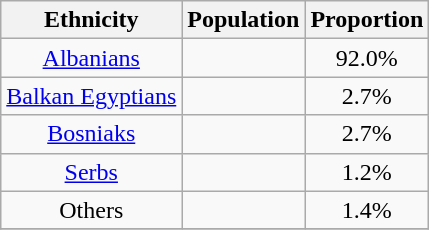<table class="wikitable" style="text-align:center;" style="font-size: 90%">
<tr>
<th>Ethnicity</th>
<th>Population</th>
<th>Proportion</th>
</tr>
<tr>
<td><a href='#'>Albanians</a></td>
<td></td>
<td>92.0%</td>
</tr>
<tr>
<td><a href='#'>Balkan Egyptians</a></td>
<td></td>
<td>2.7%</td>
</tr>
<tr>
<td><a href='#'>Bosniaks</a></td>
<td></td>
<td>2.7%</td>
</tr>
<tr>
<td><a href='#'>Serbs</a></td>
<td></td>
<td>1.2%</td>
</tr>
<tr>
<td>Others</td>
<td></td>
<td>1.4%</td>
</tr>
<tr>
</tr>
</table>
